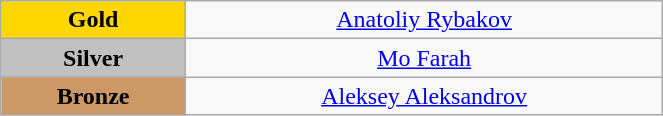<table class="wikitable" style="text-align:center; " width="35%">
<tr>
<td bgcolor="gold"><strong>Gold</strong></td>
<td><a href='#'>Anatoliy Rybakov</a><br>  <small><em></em></small></td>
</tr>
<tr>
<td bgcolor="silver"><strong>Silver</strong></td>
<td><a href='#'>Mo Farah</a><br>  <small><em></em></small></td>
</tr>
<tr>
<td bgcolor="CC9966"><strong>Bronze</strong></td>
<td><a href='#'>Aleksey Aleksandrov</a><br>  <small><em></em></small></td>
</tr>
</table>
